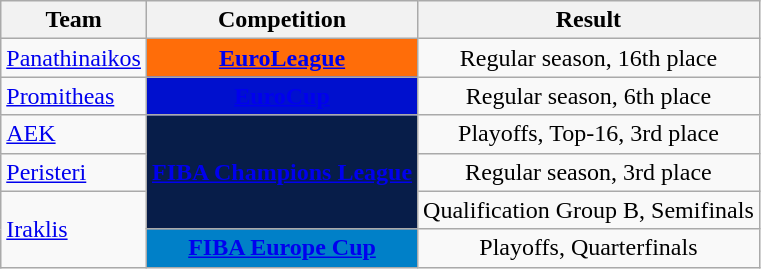<table class="wikitable sortable">
<tr>
<th>Team</th>
<th>Competition</th>
<th>Result</th>
</tr>
<tr>
<td><a href='#'>Panathinaikos</a></td>
<td rowspan="1" style="background:#ff6d09;color:#ffffff;text-align:center"><strong><a href='#'><span>EuroLeague</span></a></strong></td>
<td style="text-align:center">Regular season, 16th place</td>
</tr>
<tr>
<td><a href='#'>Promitheas</a></td>
<td rowspan="1" style="background-color:#0010CE;color:white;text-align:center"><strong><a href='#'><span>EuroCup</span></a></strong></td>
<td style="text-align:center">Regular season, 6th place</td>
</tr>
<tr>
<td><a href='#'>AEK</a></td>
<td rowspan="3" style="background-color:#071D49;color:#D0D3D4;text-align:center"><strong><a href='#'><span>FIBA Champions League</span></a></strong></td>
<td style="text-align:center">Playoffs, Top-16, 3rd place</td>
</tr>
<tr>
<td><a href='#'>Peristeri</a></td>
<td style="text-align:center">Regular season, 3rd place</td>
</tr>
<tr>
<td rowspan=2><a href='#'>Iraklis</a></td>
<td style="text-align:center">Qualification Group B, Semifinals</td>
</tr>
<tr>
<td rowspan=2 style="background-color:#0080C8;color:white;text-align:center"><strong><a href='#'><span>FIBA Europe Cup</span></a></strong></td>
<td style="text-align:center">Playoffs, Quarterfinals</td>
</tr>
</table>
